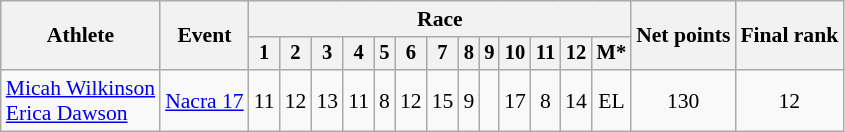<table class=wikitable style=font-size:90%;text-align:center>
<tr>
<th rowspan="2">Athlete</th>
<th rowspan="2">Event</th>
<th colspan=13>Race</th>
<th rowspan=2>Net points</th>
<th rowspan=2>Final rank</th>
</tr>
<tr style="font-size:95%">
<th>1</th>
<th>2</th>
<th>3</th>
<th>4</th>
<th>5</th>
<th>6</th>
<th>7</th>
<th>8</th>
<th>9</th>
<th>10</th>
<th>11</th>
<th>12</th>
<th>M*</th>
</tr>
<tr>
<td align=left><a href='#'>Micah Wilkinson</a><br><a href='#'>Erica Dawson</a></td>
<td align=left><a href='#'>Nacra 17</a></td>
<td>11</td>
<td>12</td>
<td>13</td>
<td>11</td>
<td>8</td>
<td>12</td>
<td>15</td>
<td>9</td>
<td></td>
<td>17</td>
<td>8</td>
<td>14</td>
<td>EL</td>
<td>130</td>
<td>12</td>
</tr>
</table>
